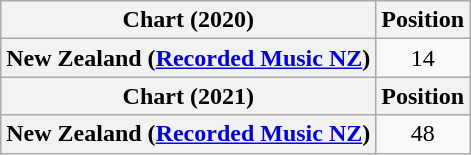<table class="wikitable sortable plainrowheaders" style="text-align:center">
<tr>
<th scope="col">Chart (2020)</th>
<th scope="col">Position</th>
</tr>
<tr>
<th scope="row">New Zealand (<a href='#'>Recorded Music NZ</a>)</th>
<td>14</td>
</tr>
<tr>
<th scope="col">Chart (2021)</th>
<th scope="col">Position</th>
</tr>
<tr>
<th scope="row">New Zealand (<a href='#'>Recorded Music NZ</a>)</th>
<td>48</td>
</tr>
</table>
